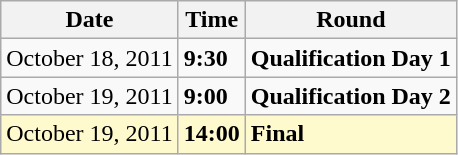<table class="wikitable">
<tr>
<th>Date</th>
<th>Time</th>
<th>Round</th>
</tr>
<tr>
<td>October 18, 2011</td>
<td><strong>9:30</strong></td>
<td><strong>Qualification Day 1</strong></td>
</tr>
<tr>
<td>October 19, 2011</td>
<td><strong>9:00</strong></td>
<td><strong>Qualification Day 2</strong></td>
</tr>
<tr style=background:lemonchiffon>
<td>October 19, 2011</td>
<td><strong>14:00</strong></td>
<td><strong>Final</strong></td>
</tr>
</table>
